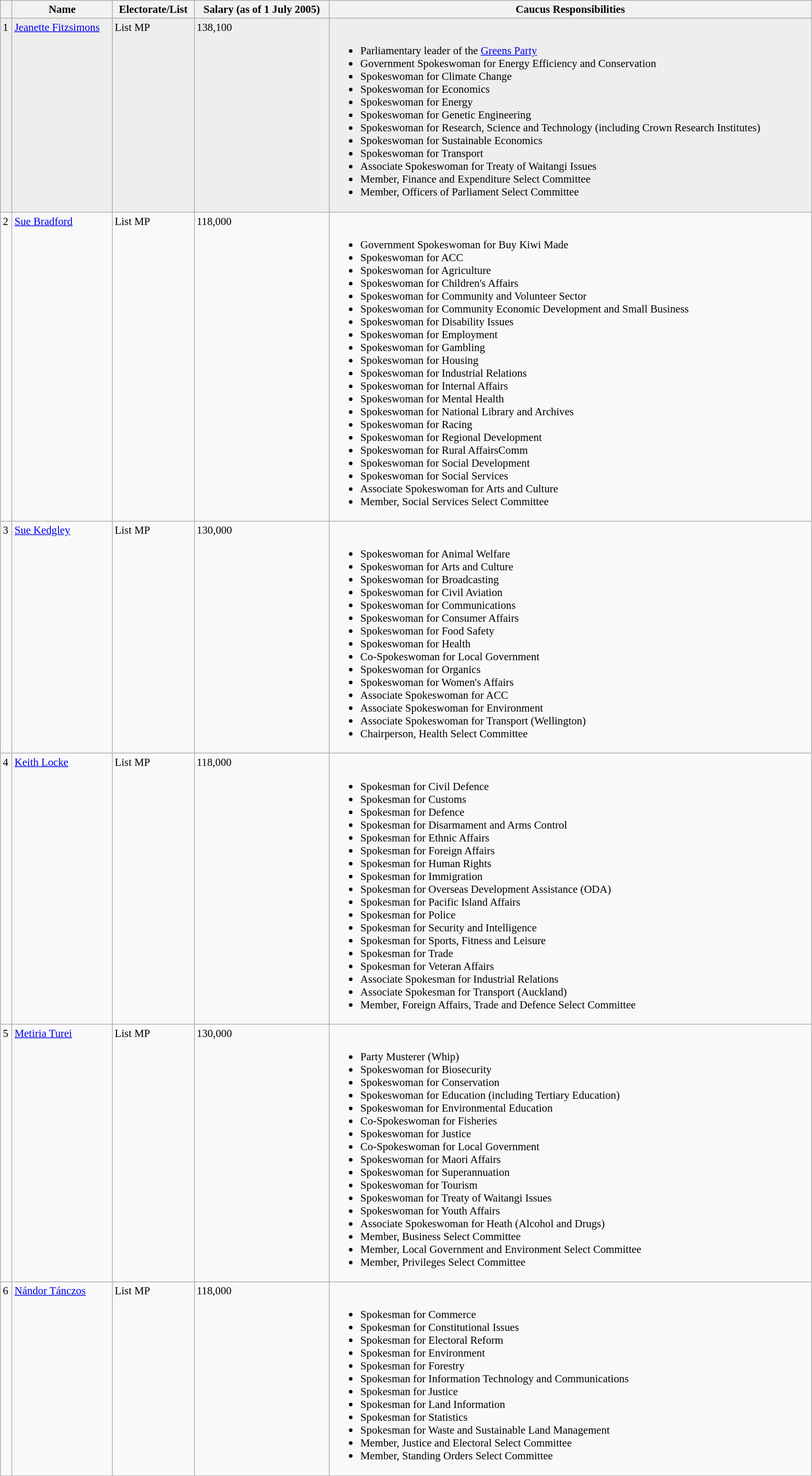<table class="wikitable" style="font-size: 95%;" width=90%">
<tr style="vertical-align: top;">
<th bgcolor=></th>
<th>Name</th>
<th>Electorate/List</th>
<th>Salary (as of 1 July 2005)</th>
<th>Caucus Responsibilities</th>
</tr>
<tr style="vertical-align: top; background:#EEEEEE;">
<td>1</td>
<td><a href='#'>Jeanette Fitzsimons</a></td>
<td>List MP</td>
<td>138,100</td>
<td><br><ul><li>Parliamentary leader of the <a href='#'>Greens Party</a></li><li>Government Spokeswoman for Energy Efficiency and Conservation</li><li>Spokeswoman for Climate Change</li><li>Spokeswoman for Economics</li><li>Spokeswoman for Energy</li><li>Spokeswoman for Genetic Engineering</li><li>Spokeswoman for Research, Science and Technology (including Crown Research Institutes)</li><li>Spokeswoman for Sustainable Economics</li><li>Spokeswoman for Transport</li><li>Associate Spokeswoman for Treaty of Waitangi Issues</li><li>Member, Finance and Expenditure Select Committee</li><li>Member, Officers of Parliament Select Committee</li></ul></td>
</tr>
<tr style="vertical-align: top;">
<td>2</td>
<td><a href='#'>Sue Bradford</a></td>
<td>List MP</td>
<td>118,000</td>
<td><br><ul><li>Government Spokeswoman for Buy Kiwi Made</li><li>Spokeswoman for ACC</li><li>Spokeswoman for Agriculture</li><li>Spokeswoman for Children's Affairs</li><li>Spokeswoman for Community and Volunteer Sector</li><li>Spokeswoman for Community Economic Development and Small Business</li><li>Spokeswoman for Disability Issues</li><li>Spokeswoman for Employment</li><li>Spokeswoman for Gambling</li><li>Spokeswoman for Housing</li><li>Spokeswoman for Industrial Relations</li><li>Spokeswoman for Internal Affairs</li><li>Spokeswoman for Mental Health</li><li>Spokeswoman for National Library and Archives</li><li>Spokeswoman for Racing</li><li>Spokeswoman for Regional Development</li><li>Spokeswoman for Rural AffairsComm</li><li>Spokeswoman for Social Development</li><li>Spokeswoman for Social Services</li><li>Associate Spokeswoman for Arts and Culture</li><li>Member, Social Services Select Committee</li></ul></td>
</tr>
<tr style="vertical-align: top;">
<td>3</td>
<td><a href='#'>Sue Kedgley</a></td>
<td>List MP</td>
<td>130,000</td>
<td><br><ul><li>Spokeswoman for Animal Welfare</li><li>Spokeswoman for Arts and Culture</li><li>Spokeswoman for Broadcasting</li><li>Spokeswoman for Civil Aviation</li><li>Spokeswoman for Communications</li><li>Spokeswoman for Consumer Affairs</li><li>Spokeswoman for Food Safety</li><li>Spokeswoman for Health</li><li>Co-Spokeswoman for Local Government</li><li>Spokeswoman for Organics</li><li>Spokeswoman for Women's Affairs</li><li>Associate Spokeswoman for ACC</li><li>Associate Spokeswoman for Environment</li><li>Associate Spokeswoman for Transport (Wellington)</li><li>Chairperson, Health Select Committee</li></ul></td>
</tr>
<tr style="vertical-align: top;">
<td>4</td>
<td><a href='#'>Keith Locke</a></td>
<td>List MP</td>
<td>118,000</td>
<td><br><ul><li>Spokesman for Civil Defence</li><li>Spokesman for Customs</li><li>Spokesman for Defence</li><li>Spokesman for Disarmament and Arms Control</li><li>Spokesman for Ethnic Affairs</li><li>Spokesman for Foreign Affairs</li><li>Spokesman for Human Rights</li><li>Spokesman for Immigration</li><li>Spokesman for Overseas Development Assistance (ODA)</li><li>Spokesman for Pacific Island Affairs</li><li>Spokesman for Police</li><li>Spokesman for Security and Intelligence</li><li>Spokesman for Sports, Fitness and Leisure</li><li>Spokesman for Trade</li><li>Spokesman for Veteran Affairs</li><li>Associate Spokesman for Industrial Relations</li><li>Associate Spokesman for Transport (Auckland)</li><li>Member, Foreign Affairs, Trade and Defence Select Committee</li></ul></td>
</tr>
<tr style="vertical-align: top;">
<td>5</td>
<td><a href='#'>Metiria Turei</a></td>
<td>List MP</td>
<td>130,000</td>
<td><br><ul><li>Party Musterer (Whip)</li><li>Spokeswoman for Biosecurity</li><li>Spokeswoman for Conservation</li><li>Spokeswoman for Education (including Tertiary Education)</li><li>Spokeswoman for Environmental Education</li><li>Co-Spokeswoman for Fisheries</li><li>Spokeswoman for Justice</li><li>Co-Spokeswoman for Local Government</li><li>Spokeswoman for Maori Affairs</li><li>Spokeswoman for Superannuation</li><li>Spokeswoman for Tourism</li><li>Spokeswoman for Treaty of Waitangi Issues</li><li>Spokeswoman for Youth Affairs</li><li>Associate Spokeswoman for Heath (Alcohol and Drugs)</li><li>Member, Business Select Committee</li><li>Member, Local Government and Environment Select Committee</li><li>Member, Privileges Select Committee</li></ul></td>
</tr>
<tr style="vertical-align: top;">
<td>6</td>
<td><a href='#'>Nándor Tánczos</a></td>
<td>List MP</td>
<td>118,000</td>
<td><br><ul><li>Spokesman for Commerce</li><li>Spokesman for Constitutional Issues</li><li>Spokesman for Electoral Reform</li><li>Spokesman for Environment</li><li>Spokesman for Forestry</li><li>Spokesman for Information Technology and Communications</li><li>Spokesman for Justice</li><li>Spokesman for Land Information</li><li>Spokesman for Statistics</li><li>Spokesman for Waste and Sustainable Land Management</li><li>Member, Justice and Electoral Select Committee</li><li>Member, Standing Orders Select Committee</li></ul></td>
</tr>
<tr>
</tr>
</table>
